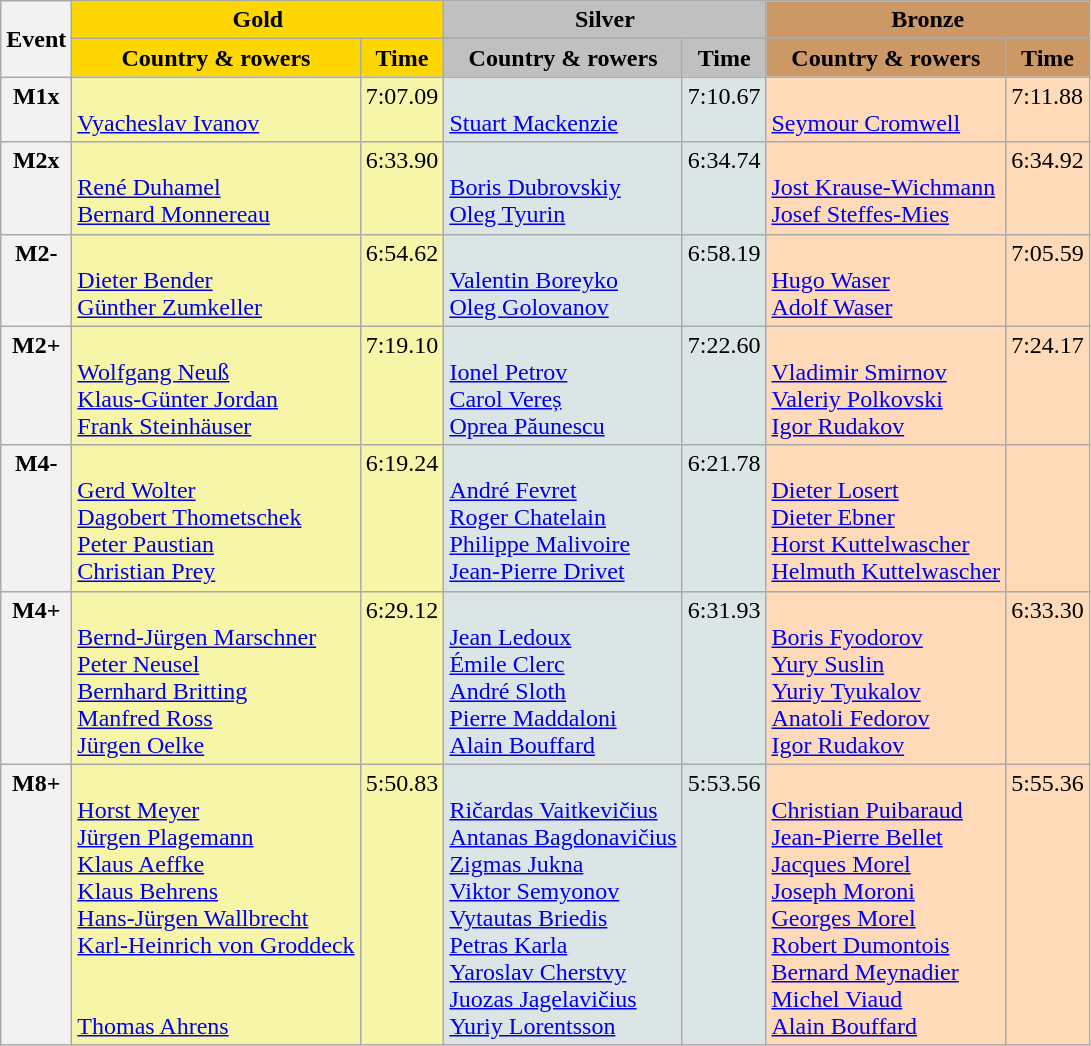<table class="wikitable">
<tr>
<th rowspan="2">Event</th>
<th colspan="2" style="background:gold;">Gold</th>
<th colspan="2" style="background:silver;">Silver</th>
<th colspan="2" style="background:#c96;">Bronze</th>
</tr>
<tr>
<th style="background:gold;">Country & rowers</th>
<th style="background:gold;">Time</th>
<th style="background:silver;">Country & rowers</th>
<th style="background:silver;">Time</th>
<th style="background:#c96;">Country & rowers</th>
<th style="background:#c96;">Time</th>
</tr>
<tr style="vertical-align:top;">
<th>M1x </th>
<td style="background:#f7f6a8;"><strong></strong><br> <a href='#'>Vyacheslav Ivanov</a></td>
<td style="background:#f7f6a8;">7:07.09</td>
<td style="background:#dce5e5;"><strong></strong><br> <a href='#'>Stuart Mackenzie</a></td>
<td style="background:#dce5e5;">7:10.67</td>
<td style="background:#ffdab9;"><strong></strong><br> <a href='#'>Seymour Cromwell</a></td>
<td style="background:#ffdab9;">7:11.88</td>
</tr>
<tr style="vertical-align:top;">
<th>M2x </th>
<td style="background:#f7f6a8;"><strong></strong><br> <a href='#'>René Duhamel</a><br> <a href='#'>Bernard Monnereau</a></td>
<td style="background:#f7f6a8;">6:33.90</td>
<td style="background:#dce5e5;"><strong></strong><br> <a href='#'>Boris Dubrovskiy</a><br> <a href='#'>Oleg Tyurin</a></td>
<td style="background:#dce5e5;">6:34.74</td>
<td style="background:#ffdab9;"><strong></strong><br> <a href='#'>Jost Krause-Wichmann</a><br> <a href='#'>Josef Steffes-Mies</a></td>
<td style="background:#ffdab9;">6:34.92</td>
</tr>
<tr style="vertical-align:top;">
<th>M2- </th>
<td style="background:#f7f6a8;"><strong></strong><br> <a href='#'>Dieter Bender</a><br> <a href='#'>Günther Zumkeller</a></td>
<td style="background:#f7f6a8;">6:54.62</td>
<td style="background:#dce5e5;"><strong></strong><br> <a href='#'>Valentin Boreyko</a><br> <a href='#'>Oleg Golovanov</a></td>
<td style="background:#dce5e5;">6:58.19</td>
<td style="background:#ffdab9;"><strong></strong><br> <a href='#'>Hugo Waser</a><br> <a href='#'>Adolf Waser</a></td>
<td style="background:#ffdab9;">7:05.59</td>
</tr>
<tr style="vertical-align:top;">
<th>M2+ </th>
<td style="background:#f7f6a8;"><strong></strong><br> <a href='#'>Wolfgang Neuß</a><br> <a href='#'>Klaus-Günter Jordan</a><br> <a href='#'>Frank Steinhäuser</a></td>
<td style="background:#f7f6a8;">7:19.10</td>
<td style="background:#dce5e5;"><strong></strong><br> <a href='#'>Ionel Petrov</a><br> <a href='#'>Carol Vereș</a><br> <a href='#'>Oprea Păunescu</a></td>
<td style="background:#dce5e5;">7:22.60</td>
<td style="background:#ffdab9;"><strong></strong><br> <a href='#'>Vladimir Smirnov</a><br> <a href='#'>Valeriy Polkovski</a><br> <a href='#'>Igor Rudakov</a></td>
<td style="background:#ffdab9;">7:24.17</td>
</tr>
<tr style="vertical-align:top;">
<th>M4- </th>
<td style="background:#f7f6a8;"><strong></strong><br> <a href='#'>Gerd Wolter</a><br> <a href='#'>Dagobert Thometschek</a><br> <a href='#'>Peter Paustian</a><br> <a href='#'>Christian Prey</a></td>
<td style="background:#f7f6a8;">6:19.24</td>
<td style="background:#dce5e5;"><strong></strong><br> <a href='#'>André Fevret</a><br> <a href='#'>Roger Chatelain</a><br> <a href='#'>Philippe Malivoire</a> <br> <a href='#'>Jean-Pierre Drivet</a></td>
<td style="background:#dce5e5;">6:21.78</td>
<td style="background:#ffdab9;"><strong></strong><br> <a href='#'>Dieter Losert</a><br> <a href='#'>Dieter Ebner</a><br> <a href='#'>Horst Kuttelwascher</a><br> <a href='#'>Helmuth Kuttelwascher</a></td>
<td style="background:#ffdab9;"></td>
</tr>
<tr style="vertical-align:top;">
<th>M4+ </th>
<td style="background:#f7f6a8;"><strong></strong><br> <a href='#'>Bernd-Jürgen Marschner</a><br> <a href='#'>Peter Neusel</a><br> <a href='#'>Bernhard Britting</a><br> <a href='#'>Manfred Ross</a><br> <a href='#'>Jürgen Oelke</a></td>
<td style="background:#f7f6a8;">6:29.12</td>
<td style="background:#dce5e5;"><strong></strong><br> <a href='#'>Jean Ledoux</a><br> <a href='#'>Émile Clerc</a><br> <a href='#'>André Sloth</a><br> <a href='#'>Pierre Maddaloni</a><br> <a href='#'>Alain Bouffard</a></td>
<td style="background:#dce5e5;">6:31.93</td>
<td style="background:#ffdab9;"><strong></strong><br> <a href='#'>Boris Fyodorov</a><br> <a href='#'>Yury Suslin</a><br> <a href='#'>Yuriy Tyukalov</a><br> <a href='#'>Anatoli Fedorov</a><br> <a href='#'>Igor Rudakov</a></td>
<td style="background:#ffdab9;">6:33.30</td>
</tr>
<tr style="vertical-align:top;">
<th>M8+ </th>
<td style="background:#f7f6a8;"><strong></strong><br> <a href='#'>Horst Meyer</a><br> <a href='#'>Jürgen Plagemann</a><br> <a href='#'>Klaus Aeffke</a><br> <a href='#'>Klaus Behrens</a><br> <a href='#'>Hans-Jürgen Wallbrecht</a><br> <a href='#'>Karl-Heinrich von Groddeck</a><br> <br> <br> <a href='#'>Thomas Ahrens</a></td>
<td style="background:#f7f6a8;">5:50.83</td>
<td style="background:#dce5e5;"><strong></strong><br> <a href='#'>Ričardas Vaitkevičius</a><br> <a href='#'>Antanas Bagdonavičius</a><br> <a href='#'>Zigmas Jukna</a><br> <a href='#'>Viktor Semyonov</a><br> <a href='#'>Vytautas Briedis</a><br> <a href='#'>Petras Karla</a><br> <a href='#'>Yaroslav Cherstvy</a><br> <a href='#'>Juozas Jagelavičius</a><br> <a href='#'>Yuriy Lorentsson</a></td>
<td style="background:#dce5e5;">5:53.56</td>
<td style="background:#ffdab9;"><strong></strong><br> <a href='#'>Christian Puibaraud</a><br> <a href='#'>Jean-Pierre Bellet</a><br> <a href='#'>Jacques Morel</a><br> <a href='#'>Joseph Moroni</a><br> <a href='#'>Georges Morel</a><br> <a href='#'>Robert Dumontois</a><br> <a href='#'>Bernard Meynadier</a> <br> <a href='#'>Michel Viaud</a><br> <a href='#'>Alain Bouffard</a></td>
<td style="background:#ffdab9;">5:55.36</td>
</tr>
</table>
